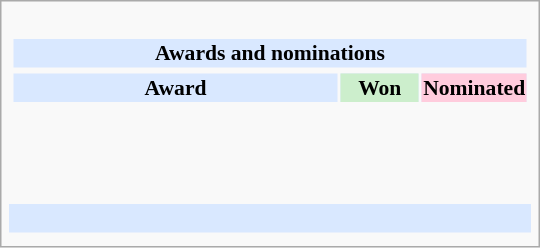<table class="infobox" style="width: 25em; text-align: left; font-size: 90%; vertical-align: middle;">
<tr>
<td colspan=3><br><table class="collapsible collapsed" width=100%>
<tr>
<th colspan=3 style="background-color: #D9E8FF; text-align: center;">Awards and nominations</th>
</tr>
<tr>
</tr>
<tr style="background:#d9e8ff; text-align:center;">
<td style="text-align:center;"><strong>Award</strong></td>
<td style="text-align:center; background:#cec; text-size:0.9em; width:50px;"><strong>Won</strong></td>
<td style="text-align:center; background:#fcd; text-size:0.9em; width:50px;"><strong>Nominated</strong></td>
</tr>
<tr>
<td style="text-align:center;"><br></td>
<td></td>
<td></td>
</tr>
<tr>
<td style="text-align:center;"><br></td>
<td></td>
<td></td>
</tr>
<tr>
<td style="text-align:center;"><br></td>
<td></td>
<td></td>
</tr>
</table>
</td>
</tr>
<tr style="background:#d9e8ff;">
<td style="text-align:center;" colspan="3"><br></td>
</tr>
<tr>
<td></td>
<td></td>
<td></td>
</tr>
</table>
